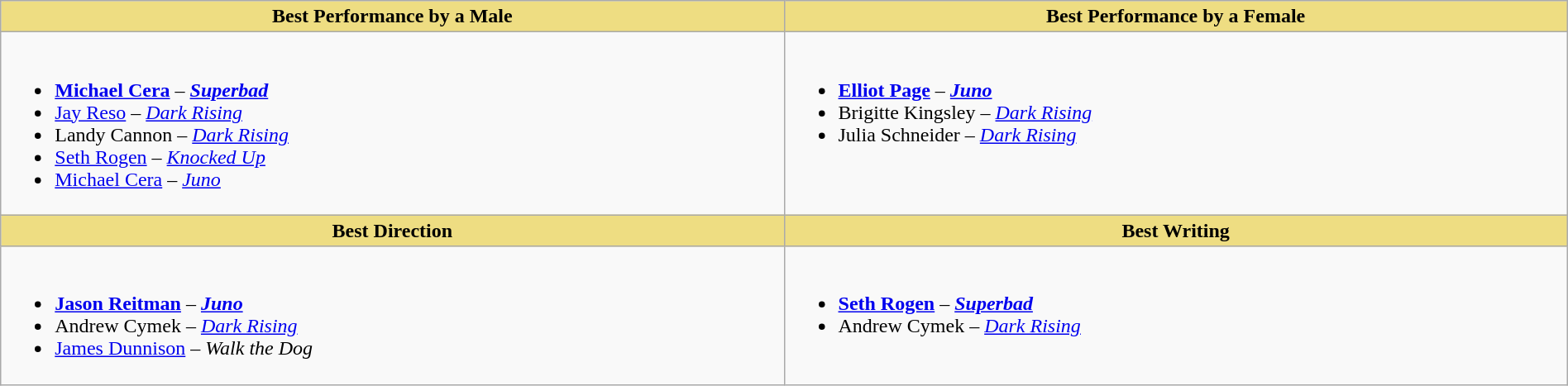<table class="wikitable" style="width:100%">
<tr>
<th style="background:#EEDD82; width:50%">Best Performance by a Male</th>
<th style="background:#EEDD82; width:50%">Best Performance by a Female</th>
</tr>
<tr>
<td valign="top"><br><ul><li> <strong><a href='#'>Michael Cera</a></strong> – <strong><em><a href='#'>Superbad</a></em></strong></li><li><a href='#'>Jay Reso</a> – <em><a href='#'>Dark Rising</a></em></li><li>Landy Cannon – <em><a href='#'>Dark Rising</a></em></li><li><a href='#'>Seth Rogen</a> – <em><a href='#'>Knocked Up</a></em></li><li><a href='#'>Michael Cera</a> – <em><a href='#'>Juno</a></em></li></ul></td>
<td valign="top"><br><ul><li> <strong><a href='#'>Elliot Page</a></strong> – <strong><em><a href='#'>Juno</a></em></strong></li><li>Brigitte Kingsley – <em><a href='#'>Dark Rising</a></em></li><li>Julia Schneider – <em><a href='#'>Dark Rising</a></em></li></ul></td>
</tr>
<tr>
<th style="background:#EEDD82; width:50%">Best Direction</th>
<th style="background:#EEDD82; width:50%">Best Writing</th>
</tr>
<tr>
<td valign="top"><br><ul><li> <strong><a href='#'>Jason Reitman</a></strong> – <strong><em><a href='#'>Juno</a></em></strong></li><li>Andrew Cymek – <em><a href='#'>Dark Rising</a></em></li><li><a href='#'>James Dunnison</a> – <em>Walk the Dog</em></li></ul></td>
<td valign="top"><br><ul><li> <strong><a href='#'>Seth Rogen</a></strong> – <strong><em><a href='#'>Superbad</a></em></strong></li><li>Andrew Cymek – <em><a href='#'>Dark Rising</a></em></li></ul></td>
</tr>
</table>
